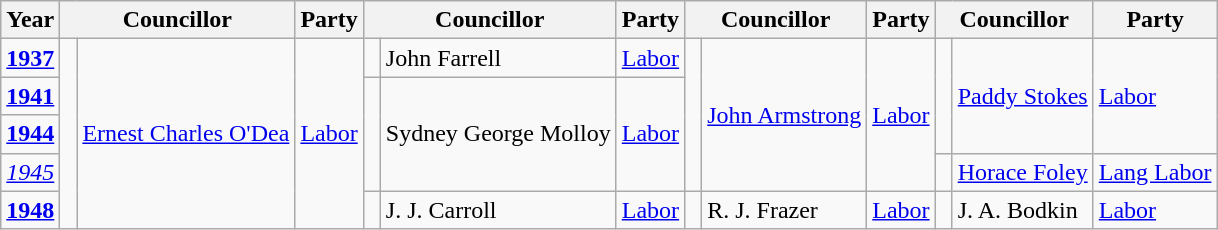<table class="wikitable">
<tr>
<th>Year</th>
<th colspan="2">Councillor</th>
<th>Party</th>
<th colspan="2">Councillor</th>
<th>Party</th>
<th colspan="2">Councillor</th>
<th>Party</th>
<th colspan="2">Councillor</th>
<th>Party</th>
</tr>
<tr>
<td><strong><a href='#'>1937</a></strong></td>
<td rowspan="5" width="1px" > </td>
<td rowspan="5"><a href='#'>Ernest Charles O'Dea</a></td>
<td rowspan="5"><a href='#'>Labor</a></td>
<td rowspan="1" width="1px" > </td>
<td rowspan="1">John Farrell</td>
<td rowspan="1"><a href='#'>Labor</a></td>
<td rowspan="4" width="1px" > </td>
<td rowspan="4"><a href='#'>John Armstrong</a></td>
<td rowspan="4"><a href='#'>Labor</a></td>
<td rowspan="3" width="1px" > </td>
<td rowspan="3"><a href='#'>Paddy Stokes</a></td>
<td rowspan="3"><a href='#'>Labor</a></td>
</tr>
<tr>
<td><strong><a href='#'>1941</a></strong></td>
<td rowspan="3" width="1px" > </td>
<td rowspan="3">Sydney George Molloy</td>
<td rowspan="3"><a href='#'>Labor</a></td>
</tr>
<tr>
<td><strong><a href='#'>1944</a></strong></td>
</tr>
<tr>
<td><em><a href='#'>1945</a></em></td>
<td rowspan="1" width="1px" > </td>
<td rowspan="1"><a href='#'>Horace Foley</a></td>
<td rowspan="1"><a href='#'>Lang Labor</a></td>
</tr>
<tr>
<td><strong><a href='#'>1948</a></strong></td>
<td rowspan="1" width="1px" > </td>
<td rowspan="1">J. J. Carroll</td>
<td rowspan="1"><a href='#'>Labor</a></td>
<td rowspan="1" width="1px" > </td>
<td rowspan="1">R. J. Frazer</td>
<td rowspan="1"><a href='#'>Labor</a></td>
<td rowspan="1" width="1px" > </td>
<td rowspan="1">J. A. Bodkin</td>
<td rowspan="1"><a href='#'>Labor</a></td>
</tr>
</table>
